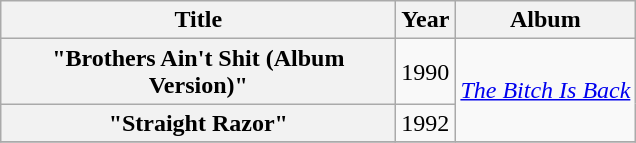<table class="wikitable plainrowheaders" style="text-align:center;">
<tr>
<th scope="col" style="width:16em;">Title</th>
<th scope="col">Year</th>
<th scope="col" rowspan="1">Album</th>
</tr>
<tr>
<th scope="row">"Brothers Ain't Shit (Album Version)"</th>
<td>1990</td>
<td rowspan="2"><em><a href='#'>The Bitch Is Back</a></em></td>
</tr>
<tr>
<th scope="row">"Straight Razor"</th>
<td>1992</td>
</tr>
<tr>
</tr>
</table>
